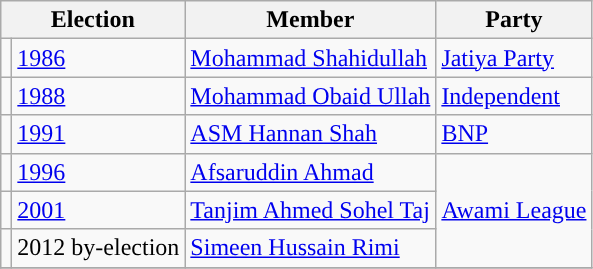<table class="wikitable">
<tr>
<th colspan="2">Election</th>
<th>Member</th>
<th>Party</th>
</tr>
<tr>
<td style="background-color:"></td>
<td><a href='#'>1986</a></td>
<td><a href='#'>Mohammad Shahidullah</a></td>
<td><a href='#'>Jatiya Party</a></td>
</tr>
<tr>
<td style="background-color:"></td>
<td><a href='#'>1988</a></td>
<td><a href='#'>Mohammad Obaid Ullah</a></td>
<td><a href='#'>Independent</a></td>
</tr>
<tr>
<td style="background-color:"></td>
<td><a href='#'>1991</a></td>
<td><a href='#'>ASM Hannan Shah</a></td>
<td><a href='#'>BNP</a></td>
</tr>
<tr>
<td style="background-color:"></td>
<td><a href='#'>1996</a></td>
<td><a href='#'>Afsaruddin Ahmad</a></td>
<td rowspan="3"><a href='#'>Awami League</a></td>
</tr>
<tr>
<td style="background-color:"></td>
<td><a href='#'>2001</a></td>
<td><a href='#'>Tanjim Ahmed Sohel Taj</a></td>
</tr>
<tr>
<td style="background-color:"></td>
<td>2012 by-election</td>
<td><a href='#'>Simeen Hussain Rimi</a></td>
</tr>
<tr>
</tr>
</table>
